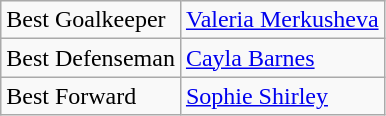<table class="wikitable">
<tr>
<td>Best Goalkeeper</td>
<td> <a href='#'>Valeria Merkusheva</a></td>
</tr>
<tr>
<td>Best Defenseman</td>
<td> <a href='#'>Cayla Barnes</a></td>
</tr>
<tr>
<td>Best Forward</td>
<td> <a href='#'>Sophie Shirley</a></td>
</tr>
</table>
